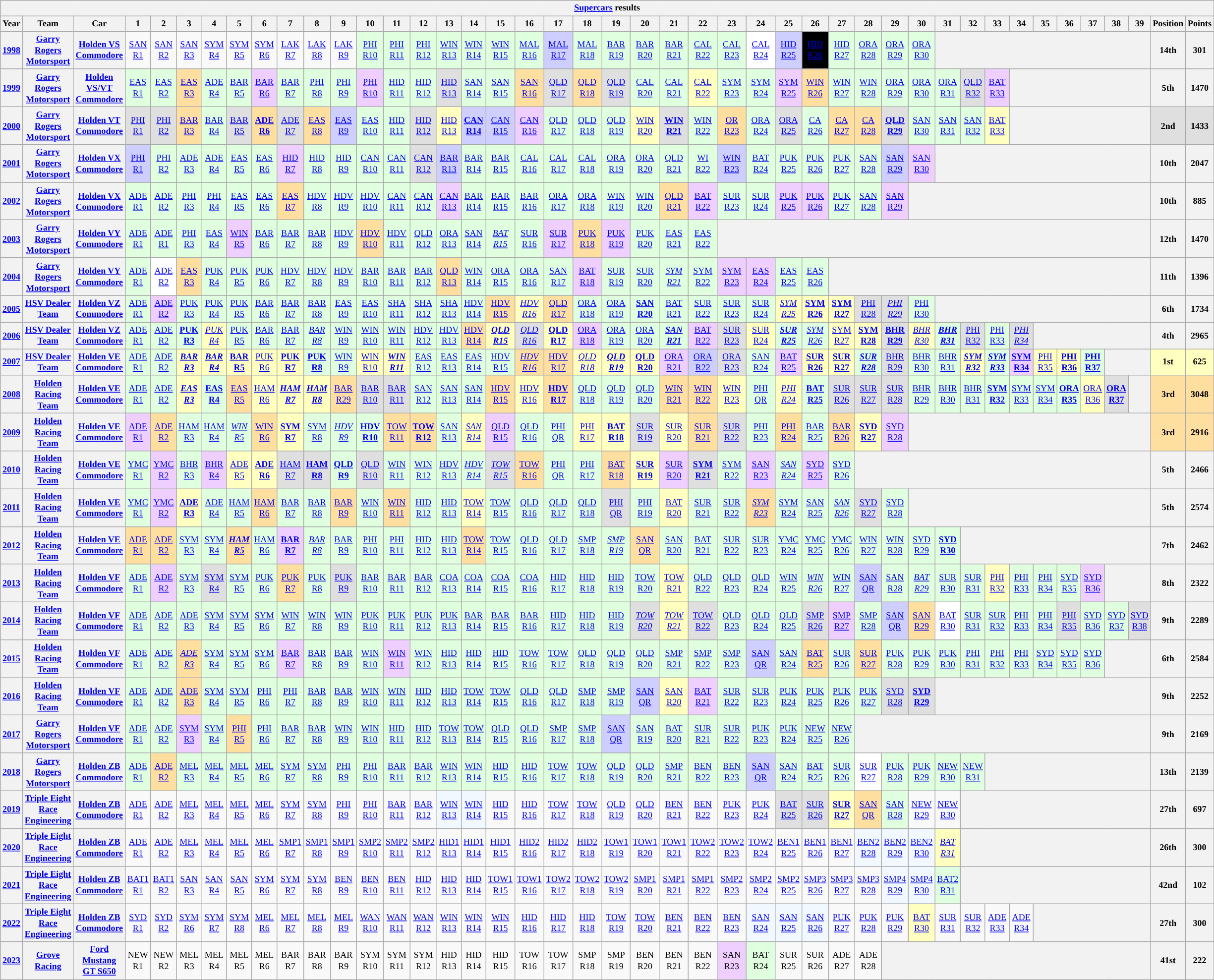<table class="wikitable" style="text-align:center; font-size:75%">
<tr>
<th colspan=45><a href='#'>Supercars</a> results</th>
</tr>
<tr>
<th>Year</th>
<th>Team</th>
<th>Car</th>
<th>1</th>
<th>2</th>
<th>3</th>
<th>4</th>
<th>5</th>
<th>6</th>
<th>7</th>
<th>8</th>
<th>9</th>
<th>10</th>
<th>11</th>
<th>12</th>
<th>13</th>
<th>14</th>
<th>15</th>
<th>16</th>
<th>17</th>
<th>18</th>
<th>19</th>
<th>20</th>
<th>21</th>
<th>22</th>
<th>23</th>
<th>24</th>
<th>25</th>
<th>26</th>
<th>27</th>
<th>28</th>
<th>29</th>
<th>30</th>
<th>31</th>
<th>32</th>
<th>33</th>
<th>34</th>
<th>35</th>
<th>36</th>
<th>37</th>
<th>38</th>
<th>39</th>
<th>Position</th>
<th>Points</th>
</tr>
<tr>
<th><a href='#'>1998</a></th>
<th><a href='#'>Garry Rogers Motorsport</a></th>
<th><a href='#'>Holden VS Commodore</a></th>
<td><a href='#'>SAN<br>R1</a></td>
<td><a href='#'>SAN<br>R2</a></td>
<td><a href='#'>SAN<br>R3</a></td>
<td><a href='#'>SYM<br>R4</a></td>
<td><a href='#'>SYM<br>R5</a></td>
<td><a href='#'>SYM<br>R6</a></td>
<td><a href='#'>LAK<br>R7</a></td>
<td><a href='#'>LAK<br>R8</a></td>
<td><a href='#'>LAK<br>R9</a></td>
<td style=background:#DFFFDF><a href='#'>PHI<br>R10</a><br></td>
<td style=background:#DFFFDF><a href='#'>PHI<br>R11</a><br></td>
<td style=background:#DFFFDF><a href='#'>PHI<br>R12</a><br></td>
<td style=background:#DFFFDF><a href='#'>WIN<br>R13</a><br></td>
<td style=background:#DFFFDF><a href='#'>WIN<br>R14</a><br></td>
<td style=background:#DFFFDF><a href='#'>WIN<br>R15</a><br></td>
<td style=background:#DFFFDF><a href='#'>MAL<br>R16</a><br></td>
<td style=background:#CFCFFF><a href='#'>MAL<br>R17</a><br></td>
<td style=background:#DFFFDF><a href='#'>MAL<br>R18</a><br></td>
<td style=background:#DFFFDF><a href='#'>BAR<br>R19</a><br></td>
<td style=background:#DFFFDF><a href='#'>BAR<br>R20</a><br></td>
<td style=background:#DFFFDF><a href='#'>BAR<br>R21</a><br></td>
<td style=background:#DFFFDF><a href='#'>CAL<br>R22</a><br></td>
<td style=background:#DFFFDF><a href='#'>CAL<br>R23</a><br></td>
<td style=background:#FFFFFF><a href='#'>CAL<br>R24</a><br></td>
<td style=background:#CFCFFF><a href='#'>HID<br>R25</a><br></td>
<td style="background:#000000; color:white"><a href='#'><span>HID<br>R26</span></a><br></td>
<td style=background:#DFFFDF><a href='#'>HID<br>R27</a><br></td>
<td style=background:#DFFFDF><a href='#'>ORA<br>R28</a><br></td>
<td style=background:#DFFFDF><a href='#'>ORA<br>R29</a><br></td>
<td style=background:#DFFFDF><a href='#'>ORA<br>R30</a><br></td>
<th colspan=9></th>
<th>14th</th>
<th>301</th>
</tr>
<tr>
<th><a href='#'>1999</a></th>
<th><a href='#'>Garry Rogers Motorsport</a></th>
<th><a href='#'>Holden VS/VT Commodore</a></th>
<td style=background:#dfffdf><a href='#'>EAS<br>R1</a><br></td>
<td style=background:#dfffdf><a href='#'>EAS<br>R2</a><br></td>
<td style=background:#ffdf9f><a href='#'>EAS<br>R3</a><br></td>
<td style=background:#dfffdf><a href='#'>ADE<br>R4</a><br></td>
<td style=background:#dfffdf><a href='#'>BAR<br>R5</a><br></td>
<td style=background:#efcfff><a href='#'>BAR<br>R6</a><br></td>
<td style=background:#dfffdf><a href='#'>BAR<br>R7</a><br></td>
<td style=background:#dfffdf><a href='#'>PHI<br>R8</a><br></td>
<td style=background:#dfffdf><a href='#'>PHI<br>R9</a><br></td>
<td style=background:#efcfff><a href='#'>PHI<br>R10</a><br></td>
<td style=background:#dfffdf><a href='#'>HID<br>R11</a><br></td>
<td style=background:#dfffdf><a href='#'>HID<br>R12</a><br></td>
<td style=background:#dfdfdf><a href='#'>HID<br>R13</a><br></td>
<td style=background:#dfffdf><a href='#'>SAN<br>R14</a><br></td>
<td style=background:#dfffdf><a href='#'>SAN<br>R15</a><br></td>
<td style=background:#ffdf9f><a href='#'>SAN<br>R16</a><br></td>
<td style=background:#dfdfdf><a href='#'>QLD<br>R17</a><br></td>
<td style=background:#ffdf9f><a href='#'>QLD<br>R18</a><br></td>
<td style=background:#dfdfdf><a href='#'>QLD<br>R19</a><br></td>
<td style=background:#dfffdf><a href='#'>CAL<br>R20</a><br></td>
<td style=background:#dfffdf><a href='#'>CAL<br>R21</a><br></td>
<td style=background:#ffffbf><a href='#'>CAL<br>R22</a><br></td>
<td style=background:#dfffdf><a href='#'>SYM<br>R23</a><br></td>
<td style=background:#dfffdf><a href='#'>SYM<br>R24</a><br></td>
<td style=background:#efcfff><a href='#'>SYM<br>R25</a><br></td>
<td style=background:#ffdf9f><a href='#'>WIN<br>R26</a><br></td>
<td style=background:#dfffdf><a href='#'>WIN<br>R27</a><br></td>
<td style=background:#dfffdf><a href='#'>WIN<br>R28</a><br></td>
<td style=background:#dfffdf><a href='#'>ORA<br>R29</a><br></td>
<td style=background:#dfffdf><a href='#'>ORA<br>R30</a><br></td>
<td style=background:#dfffdf><a href='#'>ORA<br>R31</a><br></td>
<td style=background:#dfdfdf><a href='#'>QLD<br>R32</a><br></td>
<td style=background:#efcfff><a href='#'>BAT<br>R33</a><br></td>
<th colspan=6></th>
<th>5th</th>
<th>1470</th>
</tr>
<tr>
<th><a href='#'>2000</a></th>
<th><a href='#'>Garry Rogers Motorsport</a></th>
<th><a href='#'>Holden VT Commodore</a></th>
<td style="background:#dfdfdf"><a href='#'>PHI<br>R1</a><br></td>
<td style=background:#dfdfdf><a href='#'>PHI<br>R2</a><br></td>
<td style=background:#ffdf9f><a href='#'>BAR<br>R3</a><br></td>
<td style=background:#dfffdf><a href='#'>BAR<br>R4</a><br></td>
<td style=background:#dfdfdf><a href='#'>BAR<br>R5</a><br></td>
<td style=background:#ffdf9f><strong><a href='#'>ADE<br>R6</a><br></strong></td>
<td style=background:#dfdfdf><a href='#'>ADE<br>R7</a><br></td>
<td style=background:#ffdf9f><a href='#'>EAS<br>R8</a><br></td>
<td style=background:#cfcfff><a href='#'>EAS<br>R9</a><br></td>
<td style=background:#dfffdf><a href='#'>EAS<br>R10</a><br></td>
<td style=background:#dfffdf><a href='#'>HID<br>R11</a><br></td>
<td style=background:#dfdfdf><a href='#'>HID<br>R12</a><br></td>
<td style=background:#ffffbf><a href='#'>HID<br>R13</a><br></td>
<td style=background:#cfcfff><strong><a href='#'>CAN<br>R14</a><br></strong></td>
<td style=background:#cfcfff><a href='#'>CAN <br> R15</a><br></td>
<td style=background:#efcfff><a href='#'>CAN <br> R16</a><br></td>
<td style=background:#dfffdf><a href='#'>QLD<br>R17</a><br></td>
<td style=background:#dfffdf><a href='#'>QLD<br>R18</a><br></td>
<td style=background:#dfffdf><a href='#'>QLD<br>R19</a><br></td>
<td style=background:#ffffbf><a href='#'>WIN<br>R20</a><br></td>
<td style=background:#dfdfdf><strong><a href='#'>WIN<br>R21</a><br></strong></td>
<td style=background:#dfffdf><a href='#'>WIN<br>R22</a><br></td>
<td style=background:#ffdf9f><a href='#'>OR<br>R23</a><br></td>
<td style=background:#dfffdf><a href='#'>ORA<br>R24</a><br></td>
<td style=background:#dfdfdf><a href='#'>ORA<br>R25</a><br></td>
<td style=background:#dfffdf><a href='#'>CA<br>R26</a><br></td>
<td style=background:#ffdf9f><a href='#'>CA<br>R27</a><br></td>
<td style=background:#ffdf9f><a href='#'>CA<br>R28</a><br></td>
<td style=background:#dfdfdf><strong><a href='#'>QLD<br>R29</a><br></strong></td>
<td style=background:#dfffdf><a href='#'>SAN<br>R30</a><br></td>
<td style=background:#dfffdf><a href='#'>SAN<br>R31</a><br></td>
<td style=background:#dfffdf><a href='#'>SAN<br>R32</a><br></td>
<td style=background:#ffffbf><a href='#'>BAT <br> R33</a><br></td>
<th colspan=6></th>
<th style="background:#dfdfdf">2nd</th>
<th style="background:#dfdfdf">1433</th>
</tr>
<tr>
<th><a href='#'>2001</a></th>
<th><a href='#'>Garry Rogers Motorsport</a></th>
<th><a href='#'>Holden VX Commodore</a></th>
<td style=background:#cfcfff><a href='#'>PHI<br>R1</a><br></td>
<td style=background:#dfffdf><a href='#'>PHI <br> R2</a><br></td>
<td style=background:#dfffdf><a href='#'>ADE<br>R3</a><br></td>
<td style=background:#dfffdf><a href='#'>ADE<br>R4</a><br></td>
<td style=background:#dfffdf><a href='#'>EAS<br>R5</a><br></td>
<td style=background:#dfffdf><a href='#'>EAS<br>R6</a><br></td>
<td style=background:#efcfff><a href='#'>HID<br>R7</a><br></td>
<td style=background:#dfffdf><a href='#'>HID<br>R8</a><br></td>
<td style=background:#dfffdf><a href='#'>HID<br>R9</a><br></td>
<td style=background:#dfffdf><a href='#'>CAN<br>R10</a><br></td>
<td style=background:#dfffdf><a href='#'>CAN<br>R11</a><br></td>
<td style=background:#dfdfdf><a href='#'>CAN<br>R12</a><br></td>
<td style=background:#cfcfff><a href='#'>BAR<br>R13</a><br></td>
<td style=background:#dfffdf><a href='#'>BAR<br>R14</a><br></td>
<td style=background:#dfffdf><a href='#'>BAR<br>R15</a><br></td>
<td style=background:#dfffdf><a href='#'>CAL<br>R16</a><br></td>
<td style=background:#dfffdf><a href='#'>CAL<br>R17</a><br></td>
<td style=background:#dfffdf><a href='#'>CAL<br>R18</a><br></td>
<td style=background:#dfffdf><a href='#'>ORA<br>R19</a><br></td>
<td style=background:#dfffdf><a href='#'>ORA<br>R20</a><br></td>
<td style=background:#dfffdf><a href='#'>QLD<br>R21</a><br></td>
<td style=background:#dfffdf><a href='#'>WI<br>R22</a><br></td>
<td style=background:#cfcfff><a href='#'>WIN<br>R23</a><br></td>
<td style=background:#dfffdf><a href='#'>BAT<br>R24</a><br></td>
<td style=background:#dfffdf><a href='#'>PUK<br>R25</a><br></td>
<td style=background:#dfffdf><a href='#'>PUK<br>R26</a><br></td>
<td style=background:#dfffdf><a href='#'>PUK<br>R27</a><br></td>
<td style=background:#dfffdf><a href='#'>SAN<br>R28</a><br></td>
<td style=background:#cfcfff><a href='#'>SAN<br>R29</a><br></td>
<td style=background:#efcfff><a href='#'>SAN<br>R30</a><br></td>
<th colspan=9></th>
<th>10th</th>
<th>2047</th>
</tr>
<tr>
<th><a href='#'>2002</a></th>
<th><a href='#'>Garry Rogers Motorsport</a></th>
<th><a href='#'>Holden VX Commodore</a></th>
<td style=background:#dfffdf><a href='#'>ADE<br>R1</a><br></td>
<td style=background:#dfffdf><a href='#'>ADE<br>R2</a><br></td>
<td style=background:#dfffdf><a href='#'>PHI<br>R3</a><br></td>
<td style=background:#dfffdf><a href='#'>PHI<br>R4</a><br></td>
<td style=background:#dfffdf><a href='#'>EAS<br>R5</a><br></td>
<td style=background:#dfffdf><a href='#'>EAS<br>R6</a><br></td>
<td style=background:#ffdf9f><a href='#'>EAS<br>R7</a><br></td>
<td style=background:#dfffdf><a href='#'>HDV<br>R8</a><br></td>
<td style=background:#dfffdf><a href='#'>HDV<br>R9</a><br></td>
<td style=background:#dfffdf><a href='#'>HDV<br>R10</a><br></td>
<td style=background:#dfffdf><a href='#'>CAN<br>R11</a><br></td>
<td style=background:#dfffdf><a href='#'>CAN<br>R12</a><br></td>
<td style=background:#efcfff><a href='#'>CAN<br>R13</a><br></td>
<td style=background:#dfffdf><a href='#'>BAR<br>R14</a><br></td>
<td style=background:#dfffdf><a href='#'>BAR<br>R15</a><br></td>
<td style=background:#dfffdf><a href='#'>BAR<br>R16</a><br></td>
<td style=background:#dfffdf><a href='#'>ORA<br>R17</a><br></td>
<td style=background:#dfffdf><a href='#'>ORA<br>R18</a><br></td>
<td style=background:#dfffdf><a href='#'>WIN<br>R19</a><br></td>
<td style=background:#dfffdf><a href='#'>WIN<br>R20</a><br></td>
<td style=background:#ffdf9f><a href='#'>QLD<br>R21</a><br></td>
<td style=background:#efcfff><a href='#'>BAT<br>R22</a><br></td>
<td style=background:#dfffdf><a href='#'>SUR<br>R23</a><br></td>
<td style=background:#dfffdf><a href='#'>SUR<br>R24</a><br></td>
<td style=background:#efcfff><a href='#'>PUK<br>R25</a><br></td>
<td style=background:#efcfff><a href='#'>PUK<br>R26</a><br></td>
<td style=background:#dfffdf><a href='#'>PUK<br>R27</a><br></td>
<td style=background:#dfffdf><a href='#'>SAN<br>R28</a><br></td>
<td style=background:#efcfff><a href='#'>SAN<br>R29</a><br></td>
<th colspan=10></th>
<th>10th</th>
<th>885</th>
</tr>
<tr>
<th><a href='#'>2003</a></th>
<th><a href='#'>Garry Rogers Motorsport</a></th>
<th><a href='#'>Holden VY Commodore</a></th>
<td style=background:#dfffdf><a href='#'>ADE<br>R1</a><br></td>
<td style=background:#dfffdf><a href='#'>ADE<br>R1</a><br></td>
<td style=background:#dfffdf><a href='#'>PHI<br>R3</a><br></td>
<td style=background:#dfffdf><a href='#'>EAS<br>R4</a><br></td>
<td style=background:#efcfff><a href='#'>WIN<br>R5</a><br></td>
<td style=background:#dfffdf><a href='#'>BAR<br>R6</a><br></td>
<td style=background:#dfffdf><a href='#'>BAR<br>R7</a><br></td>
<td style=background:#dfffdf><a href='#'>BAR<br>R8</a><br></td>
<td style=background:#dfffdf><a href='#'>HDV<br>R9</a><br></td>
<td style=background:#ffdf9f><a href='#'>HDV<br>R10</a><br></td>
<td style=background:#dfffdf><a href='#'>HDV<br>R11</a><br></td>
<td style=background:#dfffdf><a href='#'>QLD<br>R12</a><br></td>
<td style=background:#dfffdf><a href='#'>ORA<br>R13</a><br></td>
<td style=background:#dfffdf><a href='#'>SAN<br>R14</a><br></td>
<td style=background:#dfffdf><em><a href='#'>BAT<br>R15</a><br></em></td>
<td style=background:#dfffdf><a href='#'>SUR<br>R16</a><br></td>
<td style=background:#efcfff><a href='#'>SUR<br>R17</a><br></td>
<td style=background:#ffdf9f><a href='#'>PUK<br>R18</a><br></td>
<td style=background:#efcfff><a href='#'>PUK<br>R19</a><br></td>
<td style=background:#dfffdf><a href='#'>PUK<br>R20</a><br></td>
<td style=background:#dfffdf><a href='#'>EAS<br>R21</a><br></td>
<td style=background:#dfffdf><a href='#'>EAS<br>R22</a><br></td>
<th colspan=17></th>
<th>12th</th>
<th>1470</th>
</tr>
<tr>
<th><a href='#'>2004</a></th>
<th><a href='#'>Garry Rogers Motorsport</a></th>
<th><a href='#'>Holden VY Commodore</a></th>
<td style="background:#dfffdf"><a href='#'>ADE<br>R1</a><br></td>
<td style=background:#ffffff><a href='#'>ADE<br>R2</a><br></td>
<td style=background:#ffdf9f><a href='#'>EAS<br>R3</a><br></td>
<td style=background:#dfffdf><a href='#'>PUK<br>R4</a><br></td>
<td style=background:#dfffdf><a href='#'>PUK<br>R5</a><br></td>
<td style=background:#dfffdf><a href='#'>PUK<br>R6</a><br></td>
<td style=background:#dfffdf><a href='#'>HDV<br>R7</a><br></td>
<td style=background:#dfffdf><a href='#'>HDV<br>R8</a><br></td>
<td style=background:#dfffdf><a href='#'>HDV<br>R9</a><br></td>
<td style=background:#dfffdf><a href='#'>BAR<br>R10</a><br></td>
<td style=background:#dfffdf><a href='#'>BAR<br>R11</a><br></td>
<td style=background:#dfffdf><a href='#'>BAR<br>R12</a><br></td>
<td style=background:#ffdf9f><a href='#'>QLD<br>R13</a><br></td>
<td style=background:#dfffdf><a href='#'>WIN<br>R14</a><br></td>
<td style=background:#dfffdf><a href='#'>ORA<br>R15</a><br></td>
<td style=background:#dfffdf><a href='#'>ORA<br>R16</a><br></td>
<td style=background:#dfffdf><a href='#'>SAN<br>R17</a><br></td>
<td style=background:#efcfff><a href='#'>BAT<br>R18</a><br></td>
<td style=background:#dfffdf><a href='#'>SUR<br>R19</a><br></td>
<td style=background:#dfffdf><a href='#'>SUR<br>R20</a><br></td>
<td style=background:#dfffdf><em><a href='#'>SYM<br>R21</a><br></em></td>
<td style=background:#dfffdf><a href='#'>SYM<br>R22</a><br></td>
<td style=background:#efcfff><a href='#'>SYM<br>R23</a><br></td>
<td style=background:#efcfff><a href='#'>EAS<br>R24</a><br></td>
<td style=background:#dfffdf><a href='#'>EAS<br>R25</a><br></td>
<td style=background:#dfffdf><a href='#'>EAS<br>R26</a><br></td>
<th colspan=13></th>
<th>11th</th>
<th>1396</th>
</tr>
<tr>
<th><a href='#'>2005</a></th>
<th><a href='#'>HSV Dealer Team</a></th>
<th><a href='#'>Holden VZ Commodore</a></th>
<td style=background:#dfffdf><a href='#'>ADE<br>R1</a><br></td>
<td style=background:#efcfff><a href='#'>ADE<br>R2</a><br></td>
<td style=background:#dfffdf><a href='#'>PUK<br>R3</a><br></td>
<td style=background:#dfffdf><a href='#'>PUK<br>R4</a><br></td>
<td style=background:#dfffdf><a href='#'>PUK<br>R5</a><br></td>
<td style=background:#dfffdf><a href='#'>BAR<br>R6</a><br></td>
<td style=background:#dfffdf><a href='#'>BAR<br>R7</a><br></td>
<td style=background:#dfffdf><a href='#'>BAR<br>R8</a><br></td>
<td style=background:#dfffdf><a href='#'>EAS<br>R9</a><br></td>
<td style=background:#dfffdf><a href='#'>EAS<br>R10</a><br></td>
<td style=background:#dfffdf><a href='#'>SHA<br>R11</a><br></td>
<td style=background:#dfffdf><a href='#'>SHA<br>R12</a><br></td>
<td style=background:#dfffdf><a href='#'>SHA<br>R13</a><br></td>
<td style=background:#dfffdf><a href='#'>HDV<br>R14</a><br></td>
<td style=background:#ffdf9f><a href='#'>HDV<br>R15</a><br></td>
<td style=background:#ffffbf><em><a href='#'>HDV<br>R16</a><br></em></td>
<td style=background:#ffdf9f><a href='#'>QLD<br>R17</a><br></td>
<td style=background:#dfffdf><a href='#'>ORA<br>R18</a><br></td>
<td style=background:#dfffdf><a href='#'>ORA<br>R19</a><br></td>
<td style=background:#dfffdf><strong><a href='#'>SAN<br>R20</a><br></strong></td>
<td style=background:#dfffdf><a href='#'>BAT<br>R21</a><br></td>
<td style=background:#dfffdf><a href='#'>SUR<br>R22</a><br></td>
<td style=background:#dfffdf><a href='#'>SUR<br>R23</a><br></td>
<td style=background:#dfffdf><a href='#'>SUR<br>R24</a><br></td>
<td style=background:#ffffbf><em><a href='#'>SYM<br>R25</a><br></em></td>
<td style=background:#ffffbf><strong><a href='#'>SYM<br>R26</a><br></strong></td>
<td style=background:#ffffbf><strong><a href='#'>SYM<br>R27</a><br></strong></td>
<td style=background:#dfdfdf><a href='#'>PHI<br>R28</a><br></td>
<td style=background:#dfdfdf><em><a href='#'>PHI<br>R29</a><br></em></td>
<td style=background:#dfffdf><a href='#'>PHI<br>R30</a><br></td>
<th colspan=9></th>
<th>6th</th>
<th>1734</th>
</tr>
<tr>
<th><a href='#'>2006</a></th>
<th><a href='#'>HSV Dealer Team</a></th>
<th><a href='#'>Holden VZ Commodore</a></th>
<td style=background:#dfffdf><a href='#'>ADE<br>R1</a><br></td>
<td style=background:#dfffdf><a href='#'>ADE<br>R2</a><br></td>
<td style=background:#dfffdf><strong><a href='#'>PUK<br>R3</a><br></strong></td>
<td style=background:#ffffbf><em><a href='#'>PUK<br>R4</a><br></em></td>
<td style=background:#dfffdf><a href='#'>PUK<br>R5</a><br></td>
<td style=background:#dfffdf><a href='#'>BAR<br>R6</a><br></td>
<td style=background:#dfffdf><a href='#'>BAR<br>R7</a><br></td>
<td style=background:#dfffdf><em><a href='#'>BAR<br>R8</a><br></em></td>
<td style=background:#dfffdf><a href='#'>WIN<br>R9</a><br></td>
<td style=background:#dfffdf><a href='#'>WIN<br>R10</a><br></td>
<td style=background:#dfffdf><a href='#'>WIN<br>R11</a><br></td>
<td style=background:#dfffdf><a href='#'>HDV<br>R12</a><br></td>
<td style=background:#dfffdf><a href='#'>HDV<br>R13</a><br></td>
<td style=background:#ffdf9f><a href='#'>HDV<br>R14</a><br></td>
<td style=background:#ffffbf><strong><em><a href='#'>QLD<br>R15</a><br></em></strong></td>
<td style=background:#dfdfdf><em><a href='#'>QLD<br>R16</a><br></em></td>
<td style=background:#ffffbf><strong><a href='#'>QLD<br>R17</a><br></strong></td>
<td style=background:#efcfff><a href='#'>ORA<br>R18</a><br></td>
<td style=background:#dfffdf><a href='#'>ORA<br>R19</a><br></td>
<td style=background:#dfffdf><a href='#'>ORA<br>R20</a><br></td>
<td style=background:#dfffdf><strong><em><a href='#'>SAN<br>R21</a><br></em></strong></td>
<td style=background:#efcfff><a href='#'>BAT<br>R22</a><br></td>
<td style=background:#dfdfdf><a href='#'>SUR<br>R23</a><br></td>
<td style=background:#ffffbf><a href='#'>SUR<br>R24</a><br></td>
<td style=background:#dfffdf><strong><em><a href='#'>SUR<br>R25</a><br></em></strong></td>
<td style=background:#dfffdf><em><a href='#'>SYM<br>R26</a><br></em></td>
<td style=background:#ffffbf><a href='#'>SYM<br>R27</a><br></td>
<td style=background:#ffffbf><strong><a href='#'>SYM<br>R28</a><br></strong></td>
<td style=background:#dfdfdf><strong><a href='#'>BHR<br>R29</a><br></strong></td>
<td style=background:#ffffbf><em><a href='#'>BHR<br>R30</a><br></em></td>
<td style=background:#dfffdf><strong><em><a href='#'>BHR<br>R31</a><br></em></strong></td>
<td style=background:#dfdfdf><a href='#'>PHI<br>R32</a><br></td>
<td style=background:#dfffdf><a href='#'>PHI<br>R33</a><br></td>
<td style=background:#dfdfdf><em><a href='#'>PHI<br>R34</a><br></em></td>
<th colspan=5></th>
<th>4th</th>
<th>2965</th>
</tr>
<tr>
<th><a href='#'>2007</a></th>
<th><a href='#'>HSV Dealer Team</a></th>
<th><a href='#'>Holden VE Commodore</a></th>
<td style=background:#dfffdf><a href='#'>ADE<br>R1</a><br></td>
<td style=background:#dfffdf><a href='#'>ADE<br>R2</a><br></td>
<td style=background:#ffffbf><strong><em><a href='#'>BAR<br>R3</a><br></em></strong></td>
<td style=background:#ffffbf><strong><em><a href='#'>BAR<br>R4</a><br></em></strong></td>
<td style=background:#ffffbf><strong><a href='#'>BAR<br>R5</a><br></strong></td>
<td style=background:#ffffbf><a href='#'>PUK<br>R6</a><br></td>
<td style=background:#ffffbf><strong><a href='#'>PUK<br>R7</a><br></strong></td>
<td style=background:#dfffdf><strong><a href='#'>PUK<br>R8</a><br></strong></td>
<td style=background:#dfffdf><a href='#'>WIN<br>R9</a><br></td>
<td style=background:#ffffbf><a href='#'>WIN<br>R10</a><br></td>
<td style=background:#ffffbf><strong><em><a href='#'>WIN<br>R11</a><br></em></strong></td>
<td style=background:#dfffdf><a href='#'>EAS<br>R12</a><br></td>
<td style=background:#dfffdf><a href='#'>EAS<br>R13</a><br></td>
<td style=background:#dfffdf><a href='#'>EAS<br>R14</a><br></td>
<td style=background:#dfffdf><a href='#'>HDV<br>R15</a><br></td>
<td style=background:#ffdf9f><em><a href='#'>HDV<br>R16</a><br></em></td>
<td style=background:#ffdf9f><a href='#'>HDV<br>R17</a><br></td>
<td style=background:#ffffbf><em><a href='#'>QLD<br>R18</a><br></em></td>
<td style=background:#ffffbf><strong><em><a href='#'>QLD<br>R19</a><br></em></strong></td>
<td style=background:#ffffbf><strong><a href='#'>QLD<br>R20</a><br></strong></td>
<td style=background:#efcfff><a href='#'>ORA<br>R21</a><br></td>
<td style=background:#cfcfff><a href='#'>ORA<br>R22</a><br></td>
<td style=background:#dfdfdf><a href='#'>ORA<br>R23</a><br></td>
<td style=background:#dfffdf><a href='#'>SAN<br>R24</a><br></td>
<td style=background:#efcfff><a href='#'>BAT<br>R25</a><br></td>
<td style=background:#ffffbf><strong><a href='#'>SUR<br>R26</a><br></strong></td>
<td style=background:#ffffbf><strong><a href='#'>SUR<br>R27</a><br></strong></td>
<td style=background:#dfffdf><strong><em><a href='#'>SUR<br>R28</a><br></em></strong></td>
<td style=background:#dfdfdf><a href='#'>BHR<br>R29</a><br></td>
<td style=background:#dfffdf><a href='#'>BHR<br>R30</a><br></td>
<td style=background:#dfffdf><a href='#'>BHR<br>R31</a><br></td>
<td style=background:#ffffbf><strong><em><a href='#'>SYM<br>R32</a><br></em></strong></td>
<td style=background:#dfffdf><strong><em><a href='#'>SYM<br>R33</a><br></em></strong></td>
<td style=background:#efcfff><strong><a href='#'>SYM<br>R34</a><br></strong></td>
<td style=background:#ffffbf><a href='#'>PHI<br>R35</a><br></td>
<td style=background:#ffffbf><strong><a href='#'>PHI<br>R36</a><br></strong></td>
<td style=background:#dfffdf><strong><a href='#'>PHI<br>R37</a><br></strong></td>
<th colspan=2></th>
<th style=background:#FFFFBF>1st</th>
<th style=background:#FFFFBF>625</th>
</tr>
<tr>
<th><a href='#'>2008</a></th>
<th><a href='#'>Holden Racing Team</a></th>
<th><a href='#'>Holden VE Commodore</a></th>
<td style=background:#dfffdf><a href='#'>ADE<br>R1</a><br></td>
<td style=background:#dfffdf><a href='#'>ADE<br>R2</a><br></td>
<td style=background:#ffffbf><strong><em><a href='#'>EAS<br>R3</a><br></em></strong></td>
<td style=background:#dfffdf><strong><a href='#'>EAS<br>R4</a><br></strong></td>
<td style=background:#ffdf9f><a href='#'>EAS<br>R5</a><br></td>
<td style=background:#ffffbf><a href='#'>HAM<br>R6</a><br></td>
<td style=background:#ffffbf><strong><em><a href='#'>HAM<br>R7</a><br></em></strong></td>
<td style=background:#ffffbf><strong><em><a href='#'>HAM<br>R8</a><br></em></strong></td>
<td style=background:#ffdf9f><a href='#'>BAR<br>R29</a><br></td>
<td style=background:#dfdfdf><a href='#'>BAR<br>R10</a><br></td>
<td style=background:#dfdfdf><a href='#'>BAR<br>R11</a><br></td>
<td style=background:#dfffdf><a href='#'>SAN<br>R12</a><br></td>
<td style=background:#dfffdf><a href='#'>SAN<br>R13</a><br></td>
<td style=background:#dfffdf><a href='#'>SAN<br>R14</a><br></td>
<td style=background:#ffdf9f><a href='#'>HDV<br>R15</a><br></td>
<td style=background:#ffffbf><a href='#'>HDV<br>R16</a><br></td>
<td style=background:#ffdf9f><strong><a href='#'>HDV<br>R17</a><br></strong></td>
<td style=background:#dfffdf><a href='#'>QLD<br>R18</a><br></td>
<td style=background:#dfffdf><a href='#'>QLD<br>R19</a><br></td>
<td style=background:#dfffdf><a href='#'>QLD<br>R20</a><br></td>
<td style=background:#ffdf9f><a href='#'>WIN<br>R21</a><br></td>
<td style=background:#ffdf9f><a href='#'>WIN<br>R22</a><br></td>
<td style=background:#ffffbf><a href='#'>WIN<br>R23</a><br></td>
<td style=background:#dfffdf><a href='#'>PHI<br>QR</a><br></td>
<td style=background:#ffffbf><em><a href='#'>PHI<br>R24</a><br></em></td>
<td style=background:#dfffdf><strong><a href='#'>BAT<br>R25</a><br></strong></td>
<td style=background:#dfdfdf><a href='#'>SUR<br>R26</a><br></td>
<td style=background:#dfdfdf><a href='#'>SUR<br>R27</a><br></td>
<td style=background:#dfdfdf><a href='#'>SUR<br>R28</a><br></td>
<td style=background:#dfffdf><a href='#'>BHR<br>R29</a><br></td>
<td style=background:#dfffdf><a href='#'>BHR<br>R30</a><br></td>
<td style=background:#dfffdf><a href='#'>BHR<br>R31</a><br></td>
<td style=background:#dfffdf><strong><a href='#'>SYM<br>R32</a><br></strong></td>
<td style=background:#dfffdf><a href='#'>SYM<br>R33</a><br></td>
<td style=background:#dfffdf><a href='#'>SYM<br>R34</a><br></td>
<td style=background:#dfffdf><strong><a href='#'>ORA<br>R35</a><br></strong></td>
<td style=background:#ffffbf><a href='#'>ORA<br>R36</a><br></td>
<td style=background:#dfdfdf><strong><a href='#'>ORA<br>R37</a><br></strong></td>
<th></th>
<th style=background:#FFDF9F>3rd</th>
<th style=background:#FFDF9F>3048</th>
</tr>
<tr>
<th><a href='#'>2009</a></th>
<th><a href='#'>Holden Racing Team</a></th>
<th><a href='#'>Holden VE Commodore</a></th>
<td style=background:#efcfff><a href='#'>ADE<br>R1</a><br></td>
<td style=background:#ffdf9f><a href='#'>ADE<br>R2</a><br></td>
<td style=background:#dfffdf><a href='#'>HAM<br>R3</a><br></td>
<td style=background:#dfffdf><a href='#'>HAM<br>R4</a><br></td>
<td style=background:#dfffdf><em><a href='#'>WIN<br>R5</a><br></em></td>
<td style=background:#ffdf9f><a href='#'>WIN<br>R6</a><br></td>
<td style=background:#ffffbf><strong><a href='#'>SYM<br>R7</a><br></strong></td>
<td style=background:#dfffdf><a href='#'>SYM<br>R8</a><br></td>
<td style=background:#dfffdf><em><a href='#'>HDV<br>R9</a><br></em></td>
<td style=background:#dfffdf><strong><a href='#'>HDV<br>R10</a><br></strong></td>
<td style=background:#ffdf9f><a href='#'>TOW<br>R11</a><br></td>
<td style=background:#ffdf9f><strong><a href='#'>TOW<br>R12</a><br></strong></td>
<td style=background:#dfffdf><a href='#'>SAN<br>R13</a><br></td>
<td style=background:#ffffbf><em><a href='#'>SAN<br>R14</a><br></em></td>
<td style=background:#efcfff><a href='#'>QLD<br>R15</a><br></td>
<td style=background:#dfffdf><a href='#'>QLD<br>R16</a><br></td>
<td style=background:#dfffdf><a href='#'>PHI<br>QR</a><br></td>
<td style=background:#ffffbf><a href='#'>PHI<br>R17</a><br></td>
<td style=background:#ffffbf><strong><a href='#'>BAT<br>R18</a><br></strong></td>
<td style=background:#dfdfdf><a href='#'>SUR<br>R19</a><br></td>
<td style=background:#ffffbf><a href='#'>SUR<br>R20</a><br></td>
<td style=background:#ffdf9f><a href='#'>SUR<br>R21</a><br></td>
<td style=background:#dfdfdf><a href='#'>SUR<br>R22</a><br></td>
<td style=background:#dfffdf><a href='#'>PHI<br>R23</a><br></td>
<td style=background:#ffdf9f><a href='#'>PHI<br>R24</a><br></td>
<td style=background:#dfffdf><a href='#'>BAR<br>R25</a><br></td>
<td style=background:#ffdf9f><a href='#'>BAR<br>R26</a><br></td>
<td style=background:#ffffbf><strong><a href='#'>SYD<br>R27</a><br></strong></td>
<td style=background:#efcfff><a href='#'>SYD<br>R28</a><br></td>
<th colspan=10></th>
<th style=background:#FFDF9F>3rd</th>
<th style=background:#FFDF9F>2916</th>
</tr>
<tr>
<th><a href='#'>2010</a></th>
<th><a href='#'>Holden Racing Team</a></th>
<th><a href='#'>Holden VE Commodore</a></th>
<td style=background:#dfffdf><a href='#'>YMC<br>R1</a><br></td>
<td style=background:#efcfff><a href='#'>YMC<br>R2</a><br></td>
<td style=background:#dfffdf><a href='#'>BHR<br>R3</a><br></td>
<td style=background:#efcfff><a href='#'>BHR<br>R4</a><br></td>
<td style=background:#ffffbf><a href='#'>ADE<br>R5</a><br></td>
<td style=background:#ffffbf><strong><a href='#'>ADE<br>R6</a><br></strong></td>
<td style=background:#dfdfdf><a href='#'>HAM<br>R7</a><br></td>
<td style=background:#dfdfdf><strong><a href='#'>HAM<br>R8</a><br></strong></td>
<td style=background:#dfffdf><strong><a href='#'>QLD<br>R9</a><br></strong></td>
<td style=background:#dfdfdf><a href='#'>QLD<br>R10</a><br></td>
<td style=background:#dfffdf><a href='#'>WIN<br>R11</a><br></td>
<td style=background:#dfffdf><a href='#'>WIN<br>R12</a><br></td>
<td style=background:#dfffdf><a href='#'>HDV<br>R13</a><br></td>
<td style=background:#dfffdf><em><a href='#'>HDV<br>R14</a><br></em></td>
<td style=background:#dfdfdf><em><a href='#'>TOW<br>R15</a><br></em></td>
<td style=background:#ffdf9f><a href='#'>TOW<br>R16</a><br></td>
<td style=background:#dfffdf><a href='#'>PHI<br>QR</a><br></td>
<td style=background:#dfffdf><a href='#'>PHI<br>R17</a><br></td>
<td style=background:#ffdf9f><a href='#'>BAT<br>R18</a><br></td>
<td style=background:#ffffbf><strong><a href='#'>SUR<br>R19</a><br></strong></td>
<td style=background:#efcfff><a href='#'>SUR<br>R20</a><br></td>
<td style=background:#dfdfdf><strong><a href='#'>SYM<br>R21</a><br></strong></td>
<td style=background:#dfffdf><a href='#'>SYM<br>R22</a><br></td>
<td style=background:#efcfff><a href='#'>SAN<br>R23</a><br></td>
<td style=background:#dfffdf><em><a href='#'>SAN<br>R24</a><br></em></td>
<td style=background:#efcfff><a href='#'>SYD<br>R25</a><br></td>
<td style=background:#dfffdf><a href='#'>SYD<br>R26</a><br></td>
<th colspan=12></th>
<th>5th</th>
<th>2466</th>
</tr>
<tr>
<th><a href='#'>2011</a></th>
<th><a href='#'>Holden Racing Team</a></th>
<th><a href='#'>Holden VE Commodore</a></th>
<td style=background:#dfffdf><a href='#'>YMC<br>R1</a><br></td>
<td style=background:#efcfff><a href='#'>YMC<br>R2</a><br></td>
<td style=background:#ffffbf><strong><a href='#'>ADE<br>R3</a><br></strong></td>
<td style=background:#dfffdf><a href='#'>ADE<br>R4</a><br></td>
<td style=background:#dfffdf><a href='#'>HAM<br>R5</a><br></td>
<td style=background:#ffdf9f><a href='#'>HAM<br>R6</a><br></td>
<td style=background:#dfffdf><a href='#'>BAR<br>R7</a><br></td>
<td style=background:#dfffdf><a href='#'>BAR<br>R8</a><br></td>
<td style=background:#ffdf9f><a href='#'>BAR<br>R9</a><br></td>
<td style=background:#dfffdf><a href='#'>WIN<br>R10</a><br></td>
<td style=background:#ffdf9f><a href='#'>WIN<br>R11</a><br></td>
<td style=background:#dfffdf><a href='#'>HID<br>R12</a><br></td>
<td style=background:#dfffdf><a href='#'>HID<br>R13</a><br></td>
<td style=background:#ffffbf><a href='#'>TOW<br>R14</a><br></td>
<td style=background:#dfffdf><a href='#'>TOW<br>R15</a><br></td>
<td style=background:#dfffdf><a href='#'>QLD<br>R16</a><br></td>
<td style=background:#dfffdf><a href='#'>QLD<br>R17</a><br></td>
<td style=background:#dfffdf><a href='#'>QLD<br>R18</a><br></td>
<td style=background:#dfdfdf><a href='#'>PHI<br>QR</a><br></td>
<td style=background:#dfffdf><a href='#'>PHI<br>R19</a><br></td>
<td style=background:#ffffbf><a href='#'>BAT<br>R20</a><br></td>
<td style=background:#dfffdf><a href='#'>SUR<br>R21</a><br></td>
<td style=background:#dfffdf><a href='#'>SUR<br>R22</a><br></td>
<td style=background:#ffdf9f><em><a href='#'>SYM<br>R23</a><br></em></td>
<td style=background:#dfffdf><a href='#'>SYM<br>R24</a><br></td>
<td style=background:#dfffdf><a href='#'>SAN<br>R25</a><br></td>
<td style=background:#dfffdf><em><a href='#'>SAN<br>R26</a><br></em></td>
<td style=background:#dfdfdf><a href='#'>SYD<br>R27</a><br></td>
<td style=background:#dfffdf><a href='#'>SYD<br>R28</a><br></td>
<th colspan=10></th>
<th>5th</th>
<th>2574</th>
</tr>
<tr>
<th><a href='#'>2012</a></th>
<th><a href='#'>Holden Racing Team</a></th>
<th><a href='#'>Holden VE Commodore</a></th>
<td style=background:#ffdf9f><a href='#'>ADE<br>R1</a><br></td>
<td style=background:#ffdf9d><a href='#'>ADE<br>R2</a><br></td>
<td style=background:#dfffdf><a href='#'>SYM<br>R3</a><br></td>
<td style=background:#dfffdf><a href='#'>SYM<br>R4</a><br></td>
<td style=background:#ffdf9f><strong><em><a href='#'>HAM<br>R5</a><br></em></strong></td>
<td style=background:#dfffdf><a href='#'>HAM<br>R6</a><br></td>
<td style=background:#efcfff><strong><a href='#'>BAR<br>R7</a><br></strong></td>
<td style=background:#dfffdf><em><a href='#'>BAR<br>R8</a><br></em></td>
<td style=background:#dfffdf><a href='#'>BAR<br>R9</a><br></td>
<td style=background:#dfffdf><a href='#'>PHI<br>R10</a><br></td>
<td style=background:#dfffdf><a href='#'>PHI<br>R11</a><br></td>
<td style=background:#dfffdf><a href='#'>HID<br>R12</a><br></td>
<td style=background:#dfffdf><a href='#'>HID<br>R13</a><br></td>
<td style=background:#ffdf9f><a href='#'>TOW<br>R14</a><br></td>
<td style=background:#dfffdf><a href='#'>TOW<br>R15</a><br></td>
<td style=background:#dfffdf><a href='#'>QLD<br>R16</a><br></td>
<td style=background:#dfffdf><a href='#'>QLD<br>R17</a><br></td>
<td style=background:#dfffdf><a href='#'>SMP<br>R18</a><br></td>
<td style=background:#dfffdf><em><a href='#'>SMP<br>R19</a><br></em></td>
<td style=background:#ffdf9f><a href='#'>SAN<br>QR</a><br></td>
<td style=background:#dfffdf><a href='#'>SAN<br>R20</a><br></td>
<td style=background:#dfffdf><a href='#'>BAT<br>R21</a><br></td>
<td style=background:#dfffdf><a href='#'>SUR<br>R22</a><br></td>
<td style=background:#dfffdf><a href='#'>SUR<br>R23</a><br></td>
<td style=background:#dfffdf><a href='#'>YMC<br>R24</a><br></td>
<td style=background:#dfffdf><a href='#'>YMC<br>R25</a><br></td>
<td style=background:#dfffdf><a href='#'>YMC<br>R26</a><br></td>
<td style=background:#dfffdf><a href='#'>WIN<br>R27</a><br></td>
<td style=background:#dfffdf><a href='#'>WIN<br>R28</a><br></td>
<td style=background:#dfffdf><a href='#'>SYD<br>R29</a><br></td>
<td style=background:#dfffdf><strong><a href='#'>SYD<br>R30</a><br></strong></td>
<th colspan=8></th>
<th>7th</th>
<th>2462</th>
</tr>
<tr>
<th><a href='#'>2013</a></th>
<th><a href='#'>Holden Racing Team</a></th>
<th><a href='#'>Holden VF Commodore</a></th>
<td style=background:#dfffdf><a href='#'>ADE<br>R1</a><br></td>
<td style=background:#efcfff><a href='#'>ADE<br>R2</a><br></td>
<td style=background:#dfffdf><a href='#'>SYM<br>R3</a><br></td>
<td style=background:#dfdfdf><a href='#'>SYM<br>R4</a><br></td>
<td style=background:#dfffdf><a href='#'>SYM<br>R5</a><br></td>
<td style=background:#dfffdf><a href='#'>PUK<br>R6</a><br></td>
<td style=background:#ffdf9f><a href='#'>PUK<br>R7</a><br></td>
<td style=background:#dfffdf><a href='#'>PUK<br>R8</a><br></td>
<td style=background:#dfdfdf><a href='#'>PUK<br>R9</a><br></td>
<td style=background:#dfffdf><a href='#'>BAR<br>R10</a><br></td>
<td style=background:#dfffdf><a href='#'>BAR<br>R11</a><br></td>
<td style=background:#dfffdf><a href='#'>BAR<br>R12</a><br></td>
<td style=background:#dfffdf><a href='#'>COA<br>R13</a><br></td>
<td style=background:#dfffdf><a href='#'>COA<br>R14</a><br></td>
<td style=background:#dfffdf><a href='#'>COA<br>R15</a><br></td>
<td style=background:#dfffdf><a href='#'>COA<br>R16</a><br></td>
<td style=background:#dfffdf><a href='#'>HID<br>R17</a><br></td>
<td style=background:#dfffdf><a href='#'>HID<br>R18</a><br></td>
<td style=background:#dfffdf><a href='#'>HID<br>R19</a><br></td>
<td style=background:#dfffdf><a href='#'>TOW<br>R20</a><br></td>
<td style=background:#ffffbf><a href='#'>TOW<br>R21</a><br></td>
<td style=background:#dfffdf><a href='#'>QLD<br>R22</a><br></td>
<td style=background:#dfffdf><a href='#'>QLD<br>R23</a><br></td>
<td style=background:#dfffdf><a href='#'>QLD<br>R24</a><br></td>
<td style=background:#dfffdf><a href='#'>WIN<br>R25</a><br></td>
<td style=background:#dfffdf><em><a href='#'>WIN<br>R26</a><br></em></td>
<td style=background:#dfffdf><a href='#'>WIN<br>R27</a><br></td>
<td style=background:#cfcfff><a href='#'>SAN<br>QR</a><br></td>
<td style=background:#dfffdf><a href='#'>SAN<br>R28</a><br></td>
<td style=background:#dfffdf><em><a href='#'>BAT<br>R29</a><br></em></td>
<td style=background:#dfffdf><a href='#'>SUR<br>R30</a><br></td>
<td style=background:#dfffdf><a href='#'>SUR<br>R31</a><br></td>
<td style=background:#ffffbf><a href='#'>PHI<br>R32</a><br></td>
<td style=background:#dfffdf><a href='#'>PHI<br>R33</a><br></td>
<td style=background:#dfffdf><a href='#'>PHI<br>R34</a><br></td>
<td style=background:#dfffdf><a href='#'>SYD<br>R35</a><br></td>
<td style=background:#efcfff><a href='#'>SYD<br>R36</a><br></td>
<th colspan=2></th>
<th>8th</th>
<th>2322</th>
</tr>
<tr>
<th><a href='#'>2014</a></th>
<th><a href='#'>Holden Racing Team</a></th>
<th><a href='#'>Holden VF Commodore</a></th>
<td style=background:#dfffdf><a href='#'>ADE<br>R1</a><br></td>
<td style=background:#dfffdf><a href='#'>ADE<br>R2</a><br></td>
<td style=background:#dfffdf><a href='#'>ADE<br>R3</a><br></td>
<td style=background:#dfffdf><a href='#'>SYM<br>R4</a><br></td>
<td style=background:#dfffdf><a href='#'>SYM<br>R5</a><br></td>
<td style=background:#dfffdf><a href='#'>SYM<br>R6</a><br></td>
<td style=background:#dfffdf><a href='#'>WIN<br>R7</a><br></td>
<td style=background:#dfffdf><a href='#'>WIN<br>R8</a><br></td>
<td style=background:#dfffdf><a href='#'>WIN<br>R9</a><br></td>
<td style=background:#dfffdf><a href='#'>PUK<br>R10</a><br></td>
<td style=background:#dfffdf><a href='#'>PUK<br>R11</a><br></td>
<td style=background:#dfffdf><a href='#'>PUK<br>R12</a><br></td>
<td style=background:#dfffdf><a href='#'>PUK<br>R13</a><br></td>
<td style=background:#dfffdf><a href='#'>BAR<br>R14</a><br></td>
<td style=background:#dfffdf><a href='#'>BAR<br>R15</a><br></td>
<td style=background:#dfffdf><a href='#'>BAR<br>R16</a><br></td>
<td style=background:#dfffdf><a href='#'>HID<br>R17</a><br></td>
<td style=background:#dfffdf><a href='#'>HID<br>R18</a><br></td>
<td style=background:#dfffdf><a href='#'>HID<br>R19</a><br></td>
<td style=background:#dfdfdf><em><a href='#'>TOW<br>R20</a><br></em></td>
<td style=background:#ffffbf><em><a href='#'>TOW<br>R21</a><br></em></td>
<td style=background:#dfdfdf><a href='#'>TOW<br>R22</a><br></td>
<td style=background:#dfffdf><a href='#'>QLD<br>R23</a><br></td>
<td style=background:#dfffdf><a href='#'>QLD<br>R24</a><br></td>
<td style=background:#dfffdf><a href='#'>QLD<br>R25</a><br></td>
<td style=background:#dfdfdf><a href='#'>SMP<br>R26</a><br></td>
<td style=background:#efcfff><a href='#'>SMP<br>R27</a><br></td>
<td style=background:#dfffdf><a href='#'>SMP<br>R28</a><br></td>
<td style=background:#cfcfff><a href='#'>SAN<br>QR</a><br></td>
<td style=background:#ffdf9f><a href='#'>SAN<br>R29</a><br></td>
<td style=background:#ffffff><a href='#'>BAT<br>R30</a><br></td>
<td style=background:#dfffdf><a href='#'>SUR<br>R31</a><br></td>
<td style=background:#dfffdf><a href='#'>SUR<br>R32</a><br></td>
<td style=background:#dfffdf><a href='#'>PHI<br>R33</a><br></td>
<td style=background:#dfffdf><a href='#'>PHI<br>R34</a><br></td>
<td style=background:#dfdfdf><a href='#'>PHI<br>R35</a><br></td>
<td style=background:#dfffdf><a href='#'>SYD<br>R36</a><br></td>
<td style=background:#dfffdf><a href='#'>SYD<br>R37</a><br></td>
<td style=background:#dfdfdf><a href='#'>SYD<br>R38</a><br></td>
<th>9th</th>
<th>2289</th>
</tr>
<tr>
<th><a href='#'>2015</a></th>
<th><a href='#'>Holden Racing Team</a></th>
<th><a href='#'>Holden VF Commodore</a></th>
<td style=background:#dfffdf><a href='#'>ADE<br>R1</a><br></td>
<td style=background:#dfffdf><a href='#'>ADE<br>R2</a><br></td>
<td style=background:#ffdf9f><em><a href='#'>ADE<br>R3</a><br></em></td>
<td style=background:#dfffdf><a href='#'>SYM<br>R4</a><br></td>
<td style=background:#dfffdf><a href='#'>SYM<br>R5</a><br></td>
<td style=background:#dfffdf><a href='#'>SYM<br>R6</a><br></td>
<td style=background:#efcfff><a href='#'>BAR<br>R7</a><br></td>
<td style=background:#dfffdf><a href='#'>BAR<br>R8</a><br></td>
<td style=background:#dfffdf><a href='#'>BAR<br>R9</a><br></td>
<td style=background:#dfffdf><a href='#'>WIN<br>R10</a><br></td>
<td style=background:#efcfff><a href='#'>WIN<br>R11</a><br></td>
<td style=background:#dfffdf><a href='#'>WIN<br>R12</a><br></td>
<td style=background:#dfffdf><a href='#'>HID<br>R13</a><br></td>
<td style=background:#dfffdf><a href='#'>HID<br>R14</a><br></td>
<td style=background:#dfffdf><a href='#'>HID<br>R15</a><br></td>
<td style=background:#dfffdf><a href='#'>TOW<br>R16</a><br></td>
<td style=background:#dfffdf><a href='#'>TOW<br>R17</a><br></td>
<td style=background:#dfffdf><a href='#'>QLD<br>R18</a><br></td>
<td style=background:#dfffdf><a href='#'>QLD<br>R19</a><br></td>
<td style=background:#dfffdf><a href='#'>QLD<br>R20</a><br></td>
<td style=background:#dfffdf><a href='#'>SMP<br>R21</a><br></td>
<td style=background:#dfffdf><a href='#'>SMP<br>R22</a><br></td>
<td style=background:#dfffdf><a href='#'>SMP<br>R23</a><br></td>
<td style=background:#cfcfff><a href='#'>SAN<br>QR</a><br></td>
<td style=background:#dfffdf><a href='#'>SAN<br>R24</a><br></td>
<td style=background:#ffdf9f><a href='#'>BAT<br>R25</a><br></td>
<td style=background:#dfffdf><a href='#'>SUR<br>R26</a><br></td>
<td style=background:#ffdf9f><a href='#'>SUR<br>R27</a><br></td>
<td style=background:#dfffdf><a href='#'>PUK<br>R28</a><br></td>
<td style=background:#dfffdf><a href='#'>PUK<br>R29</a><br></td>
<td style=background:#dfffdf><a href='#'>PUK<br>R30</a><br></td>
<td style=background:#dfffdf><a href='#'>PHI<br>R31</a><br></td>
<td style=background:#dfffdf><a href='#'>PHI<br>R32</a><br></td>
<td style=background:#dfffdf><a href='#'>PHI<br>R33</a><br></td>
<td style=background:#dfffdf><a href='#'>SYD<br>R34</a><br></td>
<td style=background:#dfffdf><a href='#'>SYD<br>R35</a><br></td>
<td style=background:#dfffdf><a href='#'>SYD<br>R36</a><br></td>
<th colspan=2></th>
<th>6th</th>
<th>2584</th>
</tr>
<tr>
<th><a href='#'>2016</a></th>
<th><a href='#'>Holden Racing Team</a></th>
<th><a href='#'>Holden VF Commodore</a></th>
<td style=background:#dfffdf><a href='#'>ADE<br>R1</a><br></td>
<td style=background:#dfffdf><a href='#'>ADE<br>R2</a><br></td>
<td style=background:#ffdf9f><a href='#'>ADE<br>R3</a><br></td>
<td style=background:#dfffdf><a href='#'>SYM<br>R4</a><br></td>
<td style=background:#dfffdf><a href='#'>SYM<br>R5</a><br></td>
<td style=background:#dfffdf><a href='#'>PHI<br>R6</a><br></td>
<td style=background:#dfffdf><a href='#'>PHI<br>R7</a><br></td>
<td style=background:#dfffdf><a href='#'>BAR<br>R8</a><br></td>
<td style=background:#dfffdf><a href='#'>BAR<br>R9</a><br></td>
<td style=background:#dfffdf><a href='#'>WIN<br>R10</a><br></td>
<td style=background:#dfffdf><a href='#'>WIN<br>R11</a><br></td>
<td style=background:#dfffdf><a href='#'>HID<br>R12</a><br></td>
<td style=background:#dfffdf><a href='#'>HID<br>R13</a><br></td>
<td style=background:#dfffdf><a href='#'>TOW<br>R14</a><br></td>
<td style=background:#dfffdf><a href='#'>TOW<br>R15</a><br></td>
<td style=background:#dfffdf><a href='#'>QLD<br>R16</a><br></td>
<td style=background:#dfffdf><a href='#'>QLD<br>R17</a><br></td>
<td style=background:#dfffdf><a href='#'>SMP<br>R18</a><br></td>
<td style=background:#dfffdf><a href='#'>SMP<br>R19</a><br></td>
<td style=background:#cfcfff><a href='#'>SAN<br>QR</a><br></td>
<td style=background:#ffffbf><a href='#'>SAN<br>R20</a><br></td>
<td style=background:#efcfff><a href='#'>BAT<br>R21</a><br></td>
<td style=background:#dfffdf><a href='#'>SUR<br>R22</a><br></td>
<td style=background:#dfffdf><a href='#'>SUR<br>R23</a><br></td>
<td style=background:#dfffdf><a href='#'>PUK<br>R24</a><br></td>
<td style=background:#dfffdf><a href='#'>PUK<br>R25</a><br></td>
<td style=background:#dfffdf><a href='#'>PUK<br>R26</a><br></td>
<td style=background:#dfffdf><a href='#'>PUK<br>R27</a><br></td>
<td style=background:#dfdfdf><a href='#'>SYD<br>R28</a><br></td>
<td style=background:#dfdfdf><strong><a href='#'>SYD<br>R29</a><br></strong></td>
<th colspan=9></th>
<th>9th</th>
<th>2252</th>
</tr>
<tr>
<th><a href='#'>2017</a></th>
<th><a href='#'>Garry Rogers Motorsport</a></th>
<th><a href='#'>Holden VF Commodore</a></th>
<td style=background:#dfffdf><a href='#'>ADE<br>R1</a><br></td>
<td style=background:#dfffdf><a href='#'>ADE<br>R2</a><br></td>
<td style=background:#efcfff><a href='#'>SYM<br>R3</a><br></td>
<td style=background:#dfffdf><a href='#'>SYM<br>R4</a><br></td>
<td style=background:#ffdf9f><a href='#'>PHI<br>R5</a><br></td>
<td style=background:#dfffdf><a href='#'>PHI<br>R6</a><br></td>
<td style=background:#dfffdf><a href='#'>BAR<br>R7</a><br></td>
<td style=background:#dfffdf><a href='#'>BAR<br>R8</a><br></td>
<td style=background:#dfffdf><a href='#'>WIN<br>R9</a><br></td>
<td style=background:#dfffdf><a href='#'>WIN<br>R10</a><br></td>
<td style=background:#dfffdf><a href='#'>HID<br>R11</a><br></td>
<td style=background:#dfffdf><a href='#'>HID<br>R12</a><br></td>
<td style=background:#dfffdf><a href='#'>TOW<br>R13</a><br></td>
<td style=background:#dfffdf><a href='#'>TOW<br>R14</a><br></td>
<td style=background:#dfffdf><a href='#'>QLD<br>R15</a><br></td>
<td style=background:#dfffdf><a href='#'>QLD<br>R16</a><br></td>
<td style=background:#dfffdf><a href='#'>SMP<br>R17</a><br></td>
<td style=background:#dfffdf><a href='#'>SMP<br>R18</a><br></td>
<td style=background:#cfcfff><a href='#'>SAN<br>QR</a><br></td>
<td style=background:#dfffdf><a href='#'>SAN<br>R19</a><br></td>
<td style=background:#dfffdf><a href='#'>BAT<br>R20</a><br></td>
<td style=background:#dfffdf><a href='#'>SUR<br>R21</a><br></td>
<td style=background:#dfffdf><a href='#'>SUR<br>R22</a><br></td>
<td style=background:#dfffdf><a href='#'>PUK<br>R23</a><br></td>
<td style=background:#dfffdf><a href='#'>PUK<br>R24</a><br></td>
<td style=background:#dfffdf><a href='#'>NEW<br>R25</a><br></td>
<td style=background:#dfffdf><a href='#'>NEW<br>R26</a><br></td>
<th colspan=12></th>
<th>9th</th>
<th>2169</th>
</tr>
<tr>
<th><a href='#'>2018</a></th>
<th><a href='#'>Garry Rogers Motorsport</a></th>
<th><a href='#'>Holden ZB Commodore</a></th>
<td style=background:#dfffdf><a href='#'>ADE<br>R1</a><br></td>
<td style=background:#ffdf9f><a href='#'>ADE<br>R2</a><br></td>
<td style=background:#dfffdf><a href='#'>MEL<br>R3</a><br></td>
<td style=background:#dfffdf><a href='#'>MEL<br>R4</a><br></td>
<td style=background:#dfffdf><a href='#'>MEL<br>R5</a><br></td>
<td style=background:#dfffdf><a href='#'>MEL<br>R6</a><br></td>
<td style=background:#dfffdf><a href='#'>SYM<br>R7</a><br></td>
<td style=background:#dfffdf><a href='#'>SYM<br>R8</a><br></td>
<td style=background:#dfffdf><a href='#'>PHI<br>R9</a><br></td>
<td style=background:#dfffdf><a href='#'>PHI<br>R10</a><br></td>
<td style=background:#dfffdf><a href='#'>BAR<br>R11</a><br></td>
<td style=background:#dfffdf><a href='#'>BAR<br>R12</a><br></td>
<td style=background:#dfffdf><a href='#'>WIN<br>R13</a><br></td>
<td style=background:#dfffdf><a href='#'>WIN<br>R14</a><br></td>
<td style=background:#dfffdf><a href='#'>HID<br>R15</a><br></td>
<td style=background:#dfffdf><a href='#'>HID<br>R16</a><br></td>
<td style=background:#dfffdf><a href='#'>TOW<br>R17</a><br></td>
<td style=background:#dfffdf><a href='#'>TOW<br>R18</a><br></td>
<td style=background:#dfffdf><a href='#'>QLD<br>R19</a><br></td>
<td style=background:#dfffdf><a href='#'>QLD<br>R20</a><br></td>
<td style=background:#dfffdf><a href='#'>SMP<br>R21</a><br></td>
<td style=background:#dfffdf><a href='#'>BEN<br>R22</a><br></td>
<td style=background:#dfffdf><a href='#'>BEN<br>R23</a><br></td>
<td style=background:#cfcfff><a href='#'>SAN<br>QR</a><br></td>
<td style=background:#dfffdf><a href='#'>SAN<br>R24</a><br></td>
<td style=background:#dfffdf><a href='#'>BAT<br>R25</a><br></td>
<td style=background:#dfffdf><a href='#'>SUR<br>R26</a><br></td>
<td style=background:#ffffff><a href='#'>SUR<br>R27</a><br></td>
<td style=background:#dfffdf><a href='#'>PUK<br>R28</a><br></td>
<td style=background:#dfffdf><a href='#'>PUK<br>R29</a><br></td>
<td style=background:#dfffdf><a href='#'>NEW<br>R30</a><br></td>
<td style=background:#dfffdf><a href='#'>NEW<br>R31</a><br></td>
<th colspan=7></th>
<th>13th</th>
<th>2139</th>
</tr>
<tr>
<th><a href='#'>2019</a></th>
<th><a href='#'>Triple Eight Race Engineering</a></th>
<th><a href='#'>Holden ZB Commodore</a></th>
<td><a href='#'>ADE<br>R1</a></td>
<td><a href='#'>ADE<br>R2</a></td>
<td><a href='#'>MEL<br>R3</a></td>
<td><a href='#'>MEL<br>R4</a></td>
<td><a href='#'>MEL<br>R5</a></td>
<td><a href='#'>MEL<br>R6</a></td>
<td style=background:#f1f8ff"><a href='#'>SYM<br>R7</a><br></td>
<td style=background:#f1f8ff"><a href='#'>SYM<br>R8</a><br></td>
<td><a href='#'>PHI<br>R9</a></td>
<td><a href='#'>PHI<br>R10</a></td>
<td><a href='#'>BAR<br>R11</a></td>
<td><a href='#'>BAR<br>R12</a></td>
<td style=background:#f1f8ff><a href='#'>WIN<br>R13</a><br></td>
<td style=background:#f1f8ff><a href='#'>WIN<br>R14</a><br></td>
<td><a href='#'>HID<br>R15</a></td>
<td><a href='#'>HID<br>R16</a></td>
<td><a href='#'>TOW<br>R17</a></td>
<td><a href='#'>TOW<br>R18</a></td>
<td><a href='#'>QLD<br>R19</a></td>
<td><a href='#'>QLD<br>R20</a></td>
<td style=background:#f1f8ff"><a href='#'>BEN<br>R21</a><br></td>
<td style=background:#f1f8ff"><a href='#'>BEN<br>R22</a><br></td>
<td><a href='#'>PUK<br>R23</a></td>
<td><a href='#'>PUK<br>R24</a></td>
<td style=background:#dfdfdf><a href='#'>BAT<br>R25</a><br></td>
<td style=background:#dfdfdf><a href='#'>SUR<br>R26</a><br></td>
<td style=background:#ffffbf><strong><a href='#'>SUR<br>R27</a><br></strong></td>
<td style=background:#ffdf9f><a href='#'>SAN<br>QR</a><br></td>
<td style=background:#dfffdf><a href='#'>SAN<br>R28</a><br></td>
<td><a href='#'>NEW<br>R29</a></td>
<td><a href='#'>NEW<br>R30</a></td>
<th colspan=8></th>
<th>27th</th>
<th>697</th>
</tr>
<tr>
<th><a href='#'>2020</a></th>
<th><a href='#'>Triple Eight Race Engineering</a></th>
<th><a href='#'>Holden ZB Commodore</a></th>
<td><a href='#'>ADE<br>R1</a></td>
<td><a href='#'>ADE<br>R2</a></td>
<td><a href='#'>MEL<br>R3</a></td>
<td><a href='#'>MEL<br>R4</a></td>
<td><a href='#'>MEL<br>R5</a></td>
<td><a href='#'>MEL<br>R6</a></td>
<td><a href='#'>SMP1<br>R7</a></td>
<td><a href='#'>SMP1<br>R8</a></td>
<td><a href='#'>SMP1<br>R9</a></td>
<td><a href='#'>SMP2<br>R10</a></td>
<td><a href='#'>SMP2<br>R11</a></td>
<td><a href='#'>SMP2<br>R12</a></td>
<td><a href='#'>HID1<br>R13</a></td>
<td><a href='#'>HID1<br>R14</a></td>
<td><a href='#'>HID1<br>R15</a></td>
<td><a href='#'>HID2<br>R16</a></td>
<td><a href='#'>HID2<br>R17</a></td>
<td><a href='#'>HID2<br>R18</a></td>
<td><a href='#'>TOW1<br>R19</a></td>
<td><a href='#'>TOW1<br>R20</a></td>
<td><a href='#'>TOW1<br>R21</a></td>
<td><a href='#'>TOW2<br>R22</a></td>
<td><a href='#'>TOW2<br>R23</a></td>
<td><a href='#'>TOW2<br>R24</a></td>
<td><a href='#'>BEN1<br>R25</a></td>
<td><a href='#'>BEN1<br>R26</a></td>
<td><a href='#'>BEN1<br>R27</a></td>
<td style=background:#f1f8ff><a href='#'>BEN2<br>R28</a><br></td>
<td style=background:#f1f8ff><a href='#'>BEN2<br>R29</a><br></td>
<td style=background:#f1f8ff><a href='#'>BEN2<br>R30</a><br></td>
<td style=background:#ffffbf><em><a href='#'>BAT<br>R31</a><br></em></td>
<th colspan=8></th>
<th>26th</th>
<th>300</th>
</tr>
<tr>
<th><a href='#'>2021</a></th>
<th><a href='#'>Triple Eight Race Engineering</a></th>
<th><a href='#'>Holden ZB Commodore</a></th>
<td><a href='#'>BAT1<br>R1</a><br></td>
<td><a href='#'>BAT1<br>R2</a><br></td>
<td><a href='#'>SAN<br>R3</a><br></td>
<td><a href='#'>SAN<br>R4</a><br></td>
<td><a href='#'>SAN<br>R5</a><br></td>
<td><a href='#'>SYM<br>R6</a><br></td>
<td><a href='#'>SYM<br>R7</a><br></td>
<td><a href='#'>SYM<br>R8</a><br></td>
<td><a href='#'>BEN<br>R9</a><br></td>
<td><a href='#'>BEN<br>R10</a><br></td>
<td><a href='#'>BEN<br>R11</a><br></td>
<td><a href='#'>HID<br>R12</a><br></td>
<td><a href='#'>HID<br>R13</a><br></td>
<td><a href='#'>HID<br>R14</a><br></td>
<td><a href='#'>TOW1<br>R15</a><br></td>
<td><a href='#'>TOW1<br>R16</a><br></td>
<td><a href='#'>TOW2<br>R17</a><br></td>
<td><a href='#'>TOW2<br>R18</a><br></td>
<td><a href='#'>TOW2<br>R19</a><br></td>
<td><a href='#'>SMP1<br>R20</a><br></td>
<td><a href='#'>SMP1<br>R21</a><br></td>
<td><a href='#'>SMP1<br>R22</a><br></td>
<td><a href='#'>SMP2<br>R23</a><br></td>
<td><a href='#'>SMP2<br>R24</a><br></td>
<td><a href='#'>SMP2<br>R25</a><br></td>
<td><a href='#'>SMP3<br>R26</a><br></td>
<td><a href='#'>SMP3<br>R27</a><br></td>
<td><a href='#'>SMP3<br>R28</a><br></td>
<td style=background:#f1f8ff><a href='#'>SMP4<br>R29</a><br></td>
<td style=background:#f1f8ff><a href='#'>SMP4<br>R30</a><br></td>
<td style=background:#dfffdf><a href='#'>BAT2<br>R31</a><br></td>
<th colspan=8></th>
<th>42nd</th>
<th>102</th>
</tr>
<tr>
<th><a href='#'>2022</a></th>
<th><a href='#'>Triple Eight Race Engineering</a></th>
<th><a href='#'>Holden ZB Commodore</a></th>
<td><a href='#'>SYD<br>R1</a></td>
<td><a href='#'>SYD<br>R2</a></td>
<td><a href='#'>SYM<br>R6</a></td>
<td><a href='#'>SYM<br>R7</a></td>
<td><a href='#'>SYM<br>R8</a></td>
<td><a href='#'>MEL<br>R6</a></td>
<td><a href='#'>MEL<br>R7</a></td>
<td><a href='#'>MEL<br>R8</a></td>
<td><a href='#'>MEL<br>R9</a></td>
<td><a href='#'>WAN<br>R10</a></td>
<td><a href='#'>WAN<br>R11</a></td>
<td><a href='#'>WAN<br>R12</a></td>
<td><a href='#'>WIN<br>R13</a></td>
<td><a href='#'>WIN<br>R14</a></td>
<td><a href='#'>WIN<br>R15</a></td>
<td><a href='#'>HID<br>R16</a></td>
<td><a href='#'>HID<br>R17</a></td>
<td><a href='#'>HID<br>R18</a></td>
<td><a href='#'>TOW<br>R19</a></td>
<td><a href='#'>TOW<br>R20</a></td>
<td><a href='#'>BEN<br>R21</a></td>
<td><a href='#'>BEN<br>R22</a></td>
<td><a href='#'>BEN<br>R23</a></td>
<td style=background:#f1f8ff><a href='#'>SAN<br>R24</a><br></td>
<td style=background:#f1f8ff><a href='#'>SAN<br>R25</a><br></td>
<td style=background:#f1f8ff><a href='#'>SAN<br>R26</a><br></td>
<td><a href='#'>PUK<br>R27</a></td>
<td><a href='#'>PUK<br>R28</a></td>
<td><a href='#'>PUK<br>R29</a></td>
<td style=background:#ffffbf><a href='#'>BAT<br>R30</a><br></td>
<td><a href='#'>SUR<br>R31</a></td>
<td><a href='#'>SUR<br>R32</a></td>
<td><a href='#'>ADE<br>R33</a></td>
<td><a href='#'>ADE<br>R34</a></td>
<th colspan=5></th>
<th>27th</th>
<th>300</th>
</tr>
<tr>
<th><a href='#'>2023</a></th>
<th><a href='#'>Grove Racing</a></th>
<th><a href='#'>Ford Mustang GT S650</a></th>
<td style="background:">NEW<br>R1<br></td>
<td style="background:">NEW<br>R2<br></td>
<td style="background:">MEL<br>R3<br></td>
<td style="background:">MEL<br>R4<br></td>
<td style="background:">MEL<br>R5<br></td>
<td style="background:">MEL<br>R6<br></td>
<td style="background:">BAR<br>R7<br></td>
<td style="background:">BAR<br>R8<br></td>
<td style="background:">BAR<br>R9<br></td>
<td style="background:">SYM<br>R10<br></td>
<td style="background:">SYM<br>R11<br></td>
<td style="background:">SYM<br>R12<br></td>
<td style="background:">HID<br>R13<br></td>
<td style="background:">HID<br>R14<br></td>
<td style="background:">HID<br>R15<br></td>
<td style="background:">TOW<br>R16<br></td>
<td style="background:">TOW<br>R17<br></td>
<td style="background:">SMP<br>R18<br></td>
<td style="background:">SMP<br>R19<br></td>
<td style="background:">BEN<br>R20<br></td>
<td style="background:">BEN<br>R21<br></td>
<td style="background:">BEN<br>R22<br></td>
<td style="background:#efcfff">SAN<br>R23<br></td>
<td style="background:#dfffdf">BAT<br>R24<br></td>
<td style="background:">SUR<br>R25<br></td>
<td style="background:">SUR<br>R26<br></td>
<td style="background:">ADE<br>R27<br></td>
<td style="background:">ADE<br>R28<br></td>
<th colspan=11></th>
<th style="background:">41st</th>
<th style="background:">222</th>
</tr>
</table>
